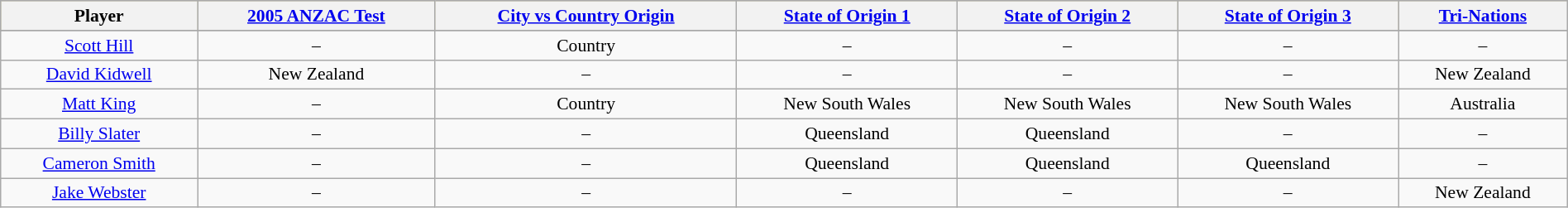<table class="wikitable"  style="width:100%; font-size:90%; text-align:center">
<tr style="background:#bdb76b;">
<th>Player</th>
<th><a href='#'>2005 ANZAC Test</a></th>
<th><a href='#'>City vs Country Origin</a></th>
<th><a href='#'>State of Origin 1</a></th>
<th><a href='#'>State of Origin 2</a></th>
<th><a href='#'>State of Origin 3</a></th>
<th><a href='#'>Tri-Nations</a></th>
</tr>
<tr style="text-align:center">
</tr>
<tr>
<td><a href='#'>Scott Hill</a></td>
<td>–</td>
<td>Country</td>
<td>–</td>
<td>–</td>
<td>–</td>
<td>–</td>
</tr>
<tr>
<td><a href='#'>David Kidwell</a></td>
<td>New Zealand</td>
<td>–</td>
<td>–</td>
<td>–</td>
<td>–</td>
<td>New Zealand</td>
</tr>
<tr>
<td><a href='#'>Matt King</a></td>
<td>–</td>
<td>Country</td>
<td>New South Wales</td>
<td>New South Wales</td>
<td>New South Wales</td>
<td>Australia</td>
</tr>
<tr>
<td><a href='#'>Billy Slater</a></td>
<td>–</td>
<td>–</td>
<td>Queensland</td>
<td>Queensland</td>
<td>–</td>
<td>–</td>
</tr>
<tr>
<td><a href='#'>Cameron Smith</a></td>
<td>–</td>
<td>–</td>
<td>Queensland</td>
<td>Queensland</td>
<td>Queensland</td>
<td>–</td>
</tr>
<tr>
<td><a href='#'>Jake Webster</a></td>
<td>–</td>
<td>–</td>
<td>–</td>
<td>–</td>
<td>–</td>
<td>New Zealand</td>
</tr>
</table>
